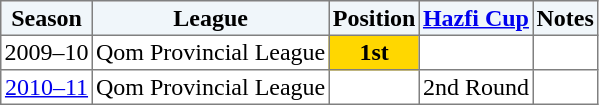<table border="1" cellpadding="2" style="border-collapse:collapse; text-align:center; font-size:normal;">
<tr style="background:#f0f6fa;">
<th>Season</th>
<th>League</th>
<th>Position</th>
<th><a href='#'>Hazfi Cup</a></th>
<th>Notes</th>
</tr>
<tr>
<td>2009–10</td>
<td>Qom Provincial League</td>
<td bgcolor=gold><strong>1st</strong></td>
<td></td>
<td></td>
</tr>
<tr>
<td><a href='#'>2010–11</a></td>
<td>Qom Provincial League</td>
<td></td>
<td>2nd Round</td>
<td></td>
</tr>
</table>
